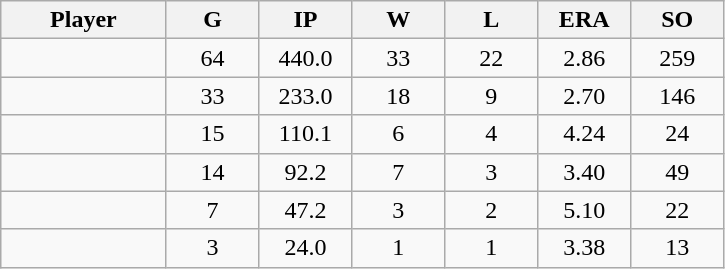<table class="wikitable sortable">
<tr>
<th bgcolor="#DDDDFF" width="16%">Player</th>
<th bgcolor="#DDDDFF" width="9%">G</th>
<th bgcolor="#DDDDFF" width="9%">IP</th>
<th bgcolor="#DDDDFF" width="9%">W</th>
<th bgcolor="#DDDDFF" width="9%">L</th>
<th bgcolor="#DDDDFF" width="9%">ERA</th>
<th bgcolor="#DDDDFF" width="9%">SO</th>
</tr>
<tr align="center">
<td></td>
<td>64</td>
<td>440.0</td>
<td>33</td>
<td>22</td>
<td>2.86</td>
<td>259</td>
</tr>
<tr align="center">
<td></td>
<td>33</td>
<td>233.0</td>
<td>18</td>
<td>9</td>
<td>2.70</td>
<td>146</td>
</tr>
<tr align="center">
<td></td>
<td>15</td>
<td>110.1</td>
<td>6</td>
<td>4</td>
<td>4.24</td>
<td>24</td>
</tr>
<tr align="center">
<td></td>
<td>14</td>
<td>92.2</td>
<td>7</td>
<td>3</td>
<td>3.40</td>
<td>49</td>
</tr>
<tr align="center">
<td></td>
<td>7</td>
<td>47.2</td>
<td>3</td>
<td>2</td>
<td>5.10</td>
<td>22</td>
</tr>
<tr align="center">
<td></td>
<td>3</td>
<td>24.0</td>
<td>1</td>
<td>1</td>
<td>3.38</td>
<td>13</td>
</tr>
</table>
